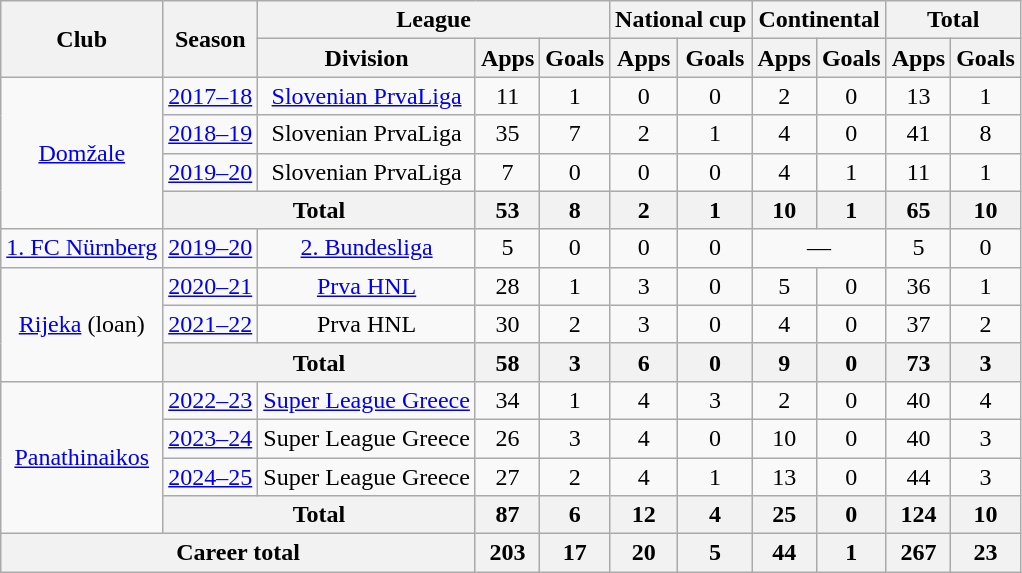<table class="wikitable" style="text-align:center">
<tr>
<th rowspan="2">Club</th>
<th rowspan="2">Season</th>
<th colspan="3">League</th>
<th colspan="2">National cup</th>
<th colspan="2">Continental</th>
<th colspan="2">Total</th>
</tr>
<tr>
<th>Division</th>
<th>Apps</th>
<th>Goals</th>
<th>Apps</th>
<th>Goals</th>
<th>Apps</th>
<th>Goals</th>
<th>Apps</th>
<th>Goals</th>
</tr>
<tr>
<td rowspan="4"><a href='#'>Domžale</a></td>
<td><a href='#'>2017–18</a></td>
<td><a href='#'>Slovenian PrvaLiga</a></td>
<td>11</td>
<td>1</td>
<td>0</td>
<td>0</td>
<td>2</td>
<td>0</td>
<td>13</td>
<td>1</td>
</tr>
<tr>
<td><a href='#'>2018–19</a></td>
<td>Slovenian PrvaLiga</td>
<td>35</td>
<td>7</td>
<td>2</td>
<td>1</td>
<td>4</td>
<td>0</td>
<td>41</td>
<td>8</td>
</tr>
<tr>
<td><a href='#'>2019–20</a></td>
<td>Slovenian PrvaLiga</td>
<td>7</td>
<td>0</td>
<td>0</td>
<td>0</td>
<td>4</td>
<td>1</td>
<td>11</td>
<td>1</td>
</tr>
<tr>
<th colspan="2">Total</th>
<th>53</th>
<th>8</th>
<th>2</th>
<th>1</th>
<th>10</th>
<th>1</th>
<th>65</th>
<th>10</th>
</tr>
<tr>
<td><a href='#'>1. FC Nürnberg</a></td>
<td><a href='#'>2019–20</a></td>
<td><a href='#'>2. Bundesliga</a></td>
<td>5</td>
<td>0</td>
<td>0</td>
<td>0</td>
<td colspan="2">—</td>
<td>5</td>
<td>0</td>
</tr>
<tr>
<td rowspan="3"><a href='#'>Rijeka</a> (loan)</td>
<td><a href='#'>2020–21</a></td>
<td><a href='#'>Prva HNL</a></td>
<td>28</td>
<td>1</td>
<td>3</td>
<td>0</td>
<td>5</td>
<td>0</td>
<td>36</td>
<td>1</td>
</tr>
<tr>
<td><a href='#'>2021–22</a></td>
<td>Prva HNL</td>
<td>30</td>
<td>2</td>
<td>3</td>
<td>0</td>
<td>4</td>
<td>0</td>
<td>37</td>
<td>2</td>
</tr>
<tr>
<th colspan="2">Total</th>
<th>58</th>
<th>3</th>
<th>6</th>
<th>0</th>
<th>9</th>
<th>0</th>
<th>73</th>
<th>3</th>
</tr>
<tr>
<td rowspan="4"><a href='#'>Panathinaikos</a></td>
<td><a href='#'>2022–23</a></td>
<td><a href='#'>Super League Greece</a></td>
<td>34</td>
<td>1</td>
<td>4</td>
<td>3</td>
<td>2</td>
<td>0</td>
<td>40</td>
<td>4</td>
</tr>
<tr>
<td><a href='#'>2023–24</a></td>
<td>Super League Greece</td>
<td>26</td>
<td>3</td>
<td>4</td>
<td>0</td>
<td>10</td>
<td>0</td>
<td>40</td>
<td>3</td>
</tr>
<tr>
<td><a href='#'>2024–25</a></td>
<td>Super League Greece</td>
<td>27</td>
<td>2</td>
<td>4</td>
<td>1</td>
<td>13</td>
<td>0</td>
<td>44</td>
<td>3</td>
</tr>
<tr>
<th colspan="2">Total</th>
<th>87</th>
<th>6</th>
<th>12</th>
<th>4</th>
<th>25</th>
<th>0</th>
<th>124</th>
<th>10</th>
</tr>
<tr>
<th colspan="3">Career total</th>
<th>203</th>
<th>17</th>
<th>20</th>
<th>5</th>
<th>44</th>
<th>1</th>
<th>267</th>
<th>23</th>
</tr>
</table>
